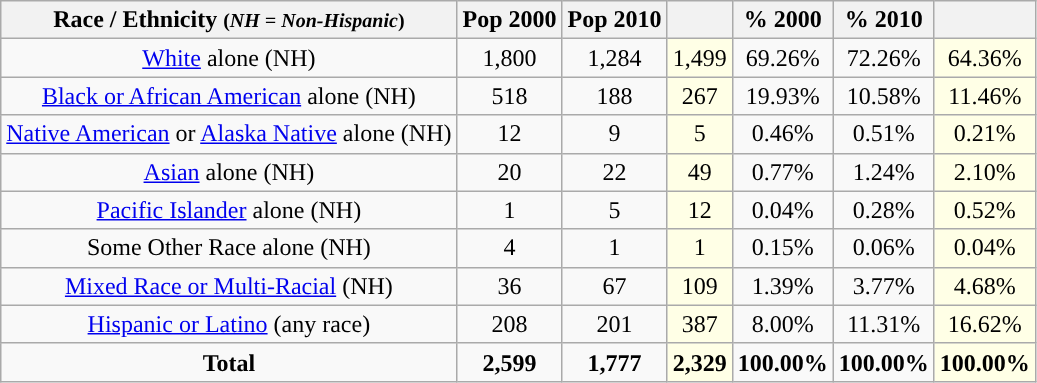<table class="wikitable" style="text-align:center;">
<tr>
<th>Race / Ethnicity <small>(<em>NH = Non-Hispanic</em>)</small></th>
<th>Pop 2000</th>
<th>Pop 2010</th>
<th></th>
<th>% 2000</th>
<th>% 2010</th>
<th></th>
</tr>
<tr>
<td><a href='#'>White</a> alone (NH)</td>
<td>1,800</td>
<td>1,284</td>
<td style='background: #ffffe6;'>1,499</td>
<td>69.26%</td>
<td>72.26%</td>
<td style='background: #ffffe6;'>64.36%</td>
</tr>
<tr>
<td><a href='#'>Black or African American</a> alone (NH)</td>
<td>518</td>
<td>188</td>
<td style='background: #ffffe6;'>267</td>
<td>19.93%</td>
<td>10.58%</td>
<td style='background: #ffffe6;'>11.46%</td>
</tr>
<tr>
<td><a href='#'>Native American</a> or <a href='#'>Alaska Native</a> alone (NH)</td>
<td>12</td>
<td>9</td>
<td style='background: #ffffe6;'>5</td>
<td>0.46%</td>
<td>0.51%</td>
<td style='background: #ffffe6;'>0.21%</td>
</tr>
<tr>
<td><a href='#'>Asian</a> alone (NH)</td>
<td>20</td>
<td>22</td>
<td style='background: #ffffe6;'>49</td>
<td>0.77%</td>
<td>1.24%</td>
<td style='background: #ffffe6;'>2.10%</td>
</tr>
<tr>
<td><a href='#'>Pacific Islander</a> alone (NH)</td>
<td>1</td>
<td>5</td>
<td style='background: #ffffe6;'>12</td>
<td>0.04%</td>
<td>0.28%</td>
<td style='background: #ffffe6;'>0.52%</td>
</tr>
<tr>
<td>Some Other Race alone (NH)</td>
<td>4</td>
<td>1</td>
<td style='background: #ffffe6;'>1</td>
<td>0.15%</td>
<td>0.06%</td>
<td style='background: #ffffe6;'>0.04%</td>
</tr>
<tr>
<td><a href='#'>Mixed Race or Multi-Racial</a> (NH)</td>
<td>36</td>
<td>67</td>
<td style='background: #ffffe6;'>109</td>
<td>1.39%</td>
<td>3.77%</td>
<td style='background: #ffffe6;'>4.68%</td>
</tr>
<tr>
<td><a href='#'>Hispanic or Latino</a> (any race)</td>
<td>208</td>
<td>201</td>
<td style='background: #ffffe6;'>387</td>
<td>8.00%</td>
<td>11.31%</td>
<td style='background: #ffffe6;'>16.62%</td>
</tr>
<tr>
<td><strong>Total</strong></td>
<td><strong>2,599</strong></td>
<td><strong>1,777</strong></td>
<td style='background: #ffffe6;'><strong>2,329</strong></td>
<td><strong>100.00%</strong></td>
<td><strong>100.00%</strong></td>
<td style='background: #ffffe6;'><strong>100.00%</strong></td>
</tr>
</table>
